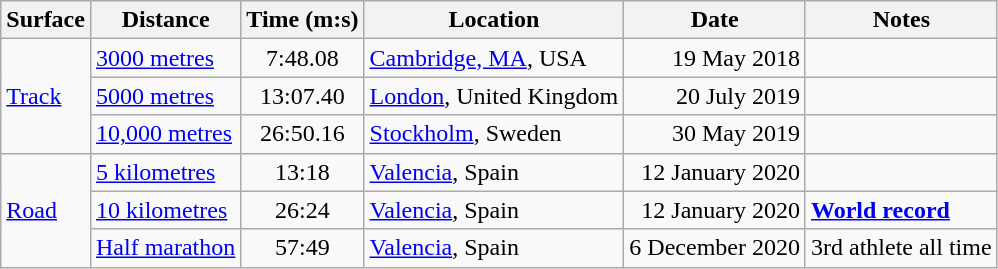<table class="wikitable">
<tr>
<th>Surface</th>
<th>Distance</th>
<th>Time (m:s)</th>
<th>Location</th>
<th>Date</th>
<th>Notes</th>
</tr>
<tr>
<td rowspan=3><a href='#'>Track</a></td>
<td><a href='#'>3000 metres</a></td>
<td align=center>7:48.08</td>
<td><a href='#'>Cambridge, MA</a>, USA</td>
<td align=right>19 May 2018</td>
<td></td>
</tr>
<tr>
<td><a href='#'>5000 metres</a></td>
<td align=center>13:07.40</td>
<td><a href='#'>London</a>, United Kingdom</td>
<td align=right>20 July 2019</td>
<td></td>
</tr>
<tr>
<td><a href='#'>10,000 metres</a></td>
<td align=center>26:50.16</td>
<td><a href='#'>Stockholm</a>, Sweden</td>
<td align=right>30 May 2019</td>
<td></td>
</tr>
<tr>
<td rowspan=3><a href='#'>Road</a></td>
<td><a href='#'>5 kilometres</a></td>
<td align=center>13:18</td>
<td><a href='#'>Valencia</a>, Spain</td>
<td align=right>12 January 2020</td>
<td></td>
</tr>
<tr>
<td><a href='#'>10 kilometres</a></td>
<td align=center>26:24</td>
<td><a href='#'>Valencia</a>, Spain</td>
<td align=right>12 January 2020</td>
<td><strong><a href='#'>World record</a></strong></td>
</tr>
<tr>
<td><a href='#'>Half marathon</a></td>
<td align=center>57:49</td>
<td><a href='#'>Valencia</a>, Spain</td>
<td align=right>6 December 2020</td>
<td>3rd athlete all time</td>
</tr>
</table>
